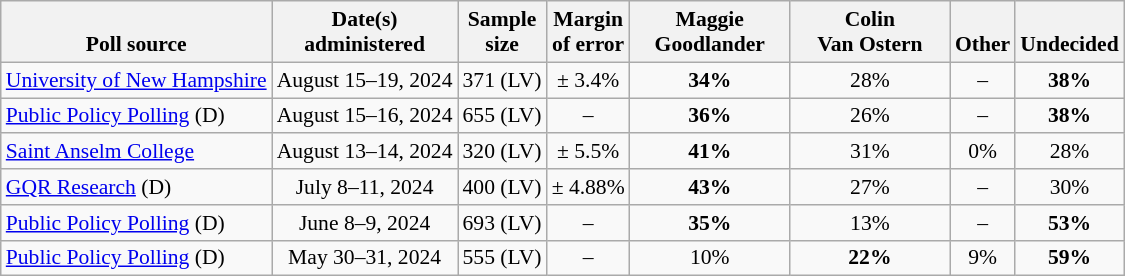<table class="wikitable" style="font-size:90%;text-align:center;">
<tr valign=bottom>
<th>Poll source</th>
<th>Date(s)<br>administered</th>
<th>Sample<br>size</th>
<th>Margin<br>of error</th>
<th style="width:100px;">Maggie<br>Goodlander</th>
<th style="width:100px;">Colin<br>Van Ostern</th>
<th>Other</th>
<th>Undecided</th>
</tr>
<tr>
<td style="text-align:left;"><a href='#'>University of New Hampshire</a></td>
<td>August 15–19, 2024</td>
<td>371 (LV)</td>
<td>± 3.4%</td>
<td><strong>34%</strong></td>
<td>28%</td>
<td>–</td>
<td><strong>38%</strong></td>
</tr>
<tr>
<td style="text-align:left;"><a href='#'>Public Policy Polling</a> (D)</td>
<td>August 15–16, 2024</td>
<td>655 (LV)</td>
<td>–</td>
<td><strong>36%</strong></td>
<td>26%</td>
<td>–</td>
<td><strong>38%</strong></td>
</tr>
<tr>
<td style="text-align:left;"><a href='#'>Saint Anselm College</a></td>
<td>August 13–14, 2024</td>
<td>320 (LV)</td>
<td>± 5.5%</td>
<td><strong>41%</strong></td>
<td>31%</td>
<td>0%</td>
<td>28%</td>
</tr>
<tr>
<td style="text-align:left;"><a href='#'>GQR Research</a> (D)</td>
<td>July 8–11, 2024</td>
<td>400 (LV)</td>
<td>± 4.88%</td>
<td><strong>43%</strong></td>
<td>27%</td>
<td>–</td>
<td>30%</td>
</tr>
<tr>
<td style="text-align:left;"><a href='#'>Public Policy Polling</a> (D)</td>
<td>June 8–9, 2024</td>
<td>693 (LV)</td>
<td>–</td>
<td><strong>35%</strong></td>
<td>13%</td>
<td>–</td>
<td><strong>53%</strong></td>
</tr>
<tr>
<td style="text-align:left;"><a href='#'>Public Policy Polling</a> (D)</td>
<td>May 30–31, 2024</td>
<td>555 (LV)</td>
<td>–</td>
<td>10%</td>
<td><strong>22%</strong></td>
<td>9%</td>
<td><strong>59%</strong></td>
</tr>
</table>
